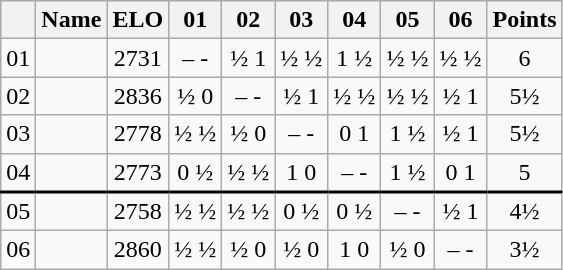<table class="wikitable" style="text-align:center;">
<tr>
<th></th>
<th>Name</th>
<th>ELO</th>
<th>01</th>
<th>02</th>
<th>03</th>
<th>04</th>
<th>05</th>
<th>06</th>
<th>Points</th>
</tr>
<tr>
<td>01</td>
<td style="text-align:left;" data-sort-value="Giri"></td>
<td>2731</td>
<td>– -</td>
<td>½ 1</td>
<td>½ ½</td>
<td>1 ½</td>
<td>½ ½</td>
<td>½ ½</td>
<td>6</td>
</tr>
<tr>
<td>02</td>
<td style="text-align:left;" data-sort-value="Ding"></td>
<td>2836</td>
<td>½ 0</td>
<td>– -</td>
<td>½ 1</td>
<td>½ ½</td>
<td>½ ½</td>
<td>½ 1</td>
<td>5½</td>
</tr>
<tr>
<td>03</td>
<td style="text-align:left;" data-sort-value="Nepomniachtchi"></td>
<td>2778</td>
<td>½ ½</td>
<td>½ 0</td>
<td>– -</td>
<td>0 1</td>
<td>1 ½</td>
<td>½ 1</td>
<td>5½</td>
</tr>
<tr>
<td>04</td>
<td style="text-align:left;" data-sort-value="Caruana"></td>
<td>2773</td>
<td>0 ½</td>
<td>½ ½</td>
<td>1 0</td>
<td>– -</td>
<td>1 ½</td>
<td>0 1</td>
<td>5</td>
</tr>
<tr>
<td style="border-top: 2px solid #000000;">05</td>
<td style="text-align:left; border-top: 2px solid #000000;" data-sort-value="Radjabov"></td>
<td style="border-top: 2px solid #000000;">2758</td>
<td style="border-top: 2px solid #000000;">½ ½</td>
<td style="border-top: 2px solid #000000;">½ ½</td>
<td style="border-top: 2px solid #000000;">0 ½</td>
<td style="border-top: 2px solid #000000;">0 ½</td>
<td style="border-top: 2px solid #000000;">– -</td>
<td style="border-top: 2px solid #000000;">½ 1</td>
<td style="border-top: 2px solid #000000;">4½</td>
</tr>
<tr>
<td>06</td>
<td style="text-align:left;" data-sort-value="MVL"></td>
<td>2860</td>
<td>½ ½</td>
<td>½ 0</td>
<td>½ 0</td>
<td>1 0</td>
<td>½ 0</td>
<td>– -</td>
<td>3½</td>
</tr>
</table>
